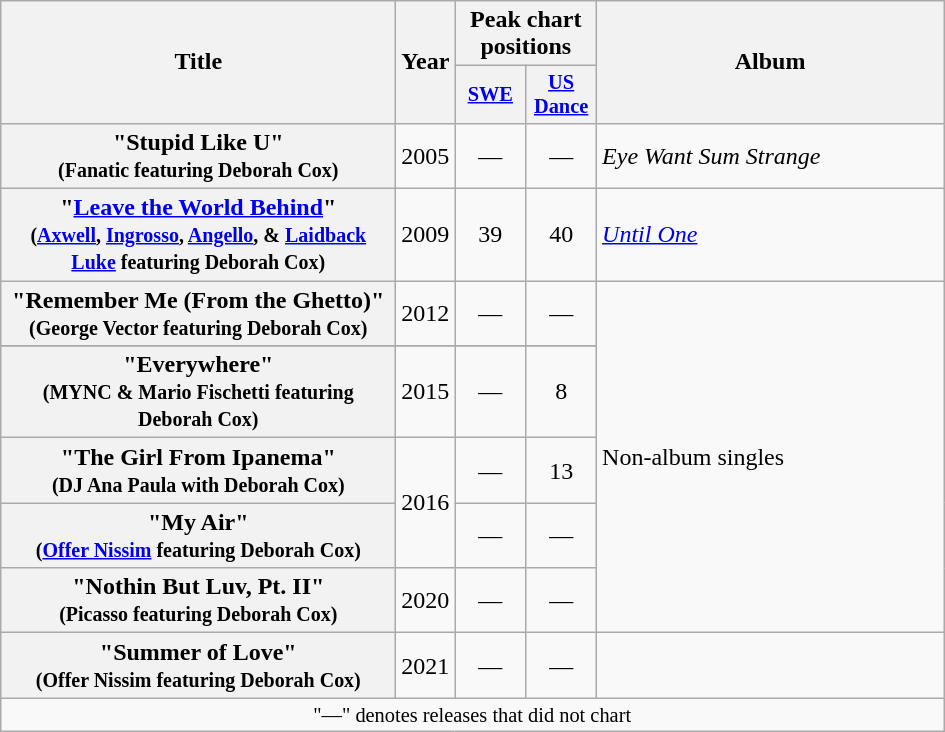<table class="wikitable plainrowheaders" style="text-align:center;">
<tr>
<th scope="col" rowspan="2" style="width:16em;">Title</th>
<th scope="col" rowspan="2" style="width:2em;">Year</th>
<th scope="col" colspan="2">Peak chart positions</th>
<th scope="col" rowspan="2" style="width:14em;">Album</th>
</tr>
<tr>
<th style="width:3em;font-size:85%"><a href='#'>SWE</a></th>
<th style="width:3em;font-size:85%"><a href='#'>US Dance</a><br></th>
</tr>
<tr>
<th scope="row">"Stupid Like U" <br><small>(Fanatic featuring Deborah Cox)</small></th>
<td>2005</td>
<td>—</td>
<td>—</td>
<td align="left"><em>Eye Want Sum Strange</em></td>
</tr>
<tr>
<th scope="row">"<a href='#'>Leave the World Behind</a>" <br><small>(<a href='#'>Axwell</a>, <a href='#'>Ingrosso</a>, <a href='#'>Angello</a>, & <a href='#'>Laidback Luke</a> featuring Deborah Cox)</small></th>
<td>2009</td>
<td>39</td>
<td>40</td>
<td align="left"><em><a href='#'>Until One</a></em></td>
</tr>
<tr>
<th scope="row">"Remember Me (From the Ghetto)" <br><small>(George Vector featuring Deborah Cox)</small></th>
<td>2012</td>
<td>—</td>
<td>—</td>
<td align="left" rowspan="6">Non-album singles</td>
</tr>
<tr>
</tr>
<tr>
<th scope="row">"Everywhere" <br><small>(MYNC & Mario Fischetti featuring Deborah Cox)</small></th>
<td>2015</td>
<td>—</td>
<td>8</td>
</tr>
<tr>
<th scope="row">"The Girl From Ipanema" <br><small>(DJ Ana Paula with Deborah Cox)</small></th>
<td align="left" rowspan="2">2016</td>
<td>—</td>
<td>13</td>
</tr>
<tr>
<th scope="row">"My Air" <br><small>(<a href='#'>Offer Nissim</a> featuring Deborah Cox)</small></th>
<td>—</td>
<td>—</td>
</tr>
<tr>
<th scope="row">"Nothin But Luv, Pt. II" <br><small>(Picasso featuring Deborah Cox)</small></th>
<td>2020</td>
<td>—</td>
<td>—</td>
</tr>
<tr>
<th scope="row">"Summer of Love" <br><small>(Offer Nissim featuring Deborah Cox)</small></th>
<td>2021</td>
<td>—</td>
<td>—</td>
</tr>
<tr>
<td colspan="10" style="font-size:85%">"—" denotes releases that did not chart</td>
</tr>
</table>
